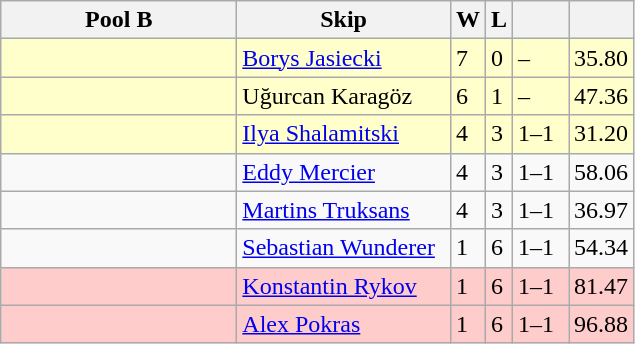<table class=wikitable>
<tr>
<th width=150>Pool B</th>
<th width=135>Skip</th>
<th>W</th>
<th>L</th>
<th width=30></th>
<th width=20></th>
</tr>
<tr bgcolor=#ffffcc>
<td></td>
<td><a href='#'>Borys Jasiecki</a></td>
<td>7</td>
<td>0</td>
<td>–</td>
<td>35.80</td>
</tr>
<tr bgcolor=#ffffcc>
<td></td>
<td>Uğurcan Karagöz</td>
<td>6</td>
<td>1</td>
<td>–</td>
<td>47.36</td>
</tr>
<tr bgcolor=#ffffcc>
<td></td>
<td><a href='#'>Ilya Shalamitski</a></td>
<td>4</td>
<td>3</td>
<td>1–1</td>
<td>31.20</td>
</tr>
<tr>
<td></td>
<td><a href='#'>Eddy Mercier</a></td>
<td>4</td>
<td>3</td>
<td>1–1</td>
<td>58.06</td>
</tr>
<tr>
<td></td>
<td><a href='#'>Martins Truksans</a></td>
<td>4</td>
<td>3</td>
<td>1–1</td>
<td>36.97</td>
</tr>
<tr>
<td></td>
<td><a href='#'>Sebastian Wunderer</a></td>
<td>1</td>
<td>6</td>
<td>1–1</td>
<td>54.34</td>
</tr>
<tr bgcolor=#ffcccc>
<td></td>
<td><a href='#'>Konstantin Rykov</a></td>
<td>1</td>
<td>6</td>
<td>1–1</td>
<td>81.47</td>
</tr>
<tr bgcolor=#ffcccc>
<td></td>
<td><a href='#'>Alex Pokras</a></td>
<td>1</td>
<td>6</td>
<td>1–1</td>
<td>96.88</td>
</tr>
</table>
